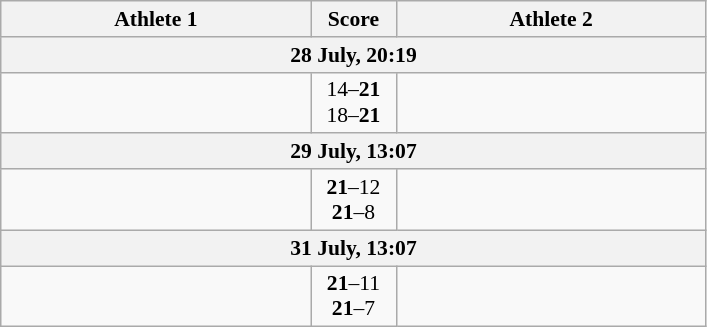<table class="wikitable" style="text-align: center; font-size:90% ">
<tr>
<th align="right" width="200">Athlete 1</th>
<th width="50">Score</th>
<th align="left" width="200">Athlete 2</th>
</tr>
<tr>
<th colspan=3>28 July, 20:19</th>
</tr>
<tr>
<td align=right></td>
<td align=center>14–<strong>21</strong><br>18–<strong>21</strong></td>
<td align=left><strong></strong></td>
</tr>
<tr>
<th colspan=3>29 July, 13:07</th>
</tr>
<tr>
<td align=right><strong></strong></td>
<td align=center><strong>21</strong>–12<br><strong>21</strong>–8</td>
<td align=left></td>
</tr>
<tr>
<th colspan=3>31 July, 13:07</th>
</tr>
<tr>
<td align=right><strong></strong></td>
<td align=center><strong>21</strong>–11<br><strong>21</strong>–7</td>
<td align=left></td>
</tr>
</table>
